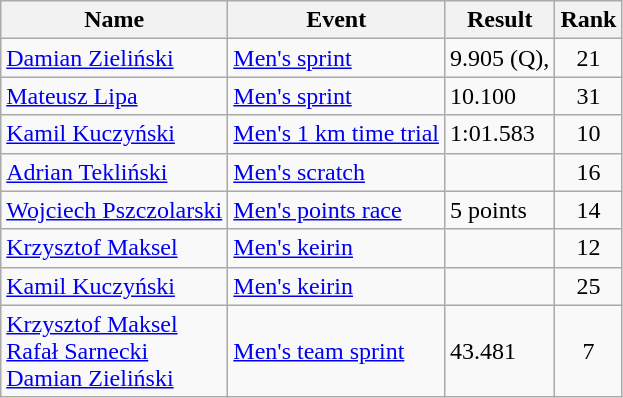<table class="wikitable sortable">
<tr>
<th>Name</th>
<th>Event</th>
<th>Result</th>
<th>Rank</th>
</tr>
<tr>
<td><a href='#'>Damian Zieliński</a></td>
<td><a href='#'>Men's sprint</a></td>
<td>9.905 (Q),</td>
<td align=center>21</td>
</tr>
<tr>
<td><a href='#'>Mateusz Lipa</a></td>
<td><a href='#'>Men's sprint</a></td>
<td>10.100</td>
<td align=center>31</td>
</tr>
<tr>
<td><a href='#'>Kamil Kuczyński</a></td>
<td><a href='#'>Men's 1 km time trial</a></td>
<td>1:01.583</td>
<td align=center>10</td>
</tr>
<tr>
<td><a href='#'>Adrian Tekliński</a></td>
<td><a href='#'>Men's scratch</a></td>
<td></td>
<td align=center>16</td>
</tr>
<tr>
<td><a href='#'>Wojciech Pszczolarski</a></td>
<td><a href='#'>Men's points race</a></td>
<td>5 points</td>
<td align=center>14</td>
</tr>
<tr>
<td><a href='#'>Krzysztof Maksel</a></td>
<td><a href='#'>Men's keirin</a></td>
<td></td>
<td align=center>12</td>
</tr>
<tr>
<td><a href='#'>Kamil Kuczyński</a></td>
<td><a href='#'>Men's keirin</a></td>
<td></td>
<td align=center>25</td>
</tr>
<tr>
<td><a href='#'>Krzysztof Maksel</a><br><a href='#'>Rafał Sarnecki</a><br><a href='#'>Damian Zieliński</a></td>
<td><a href='#'>Men's team sprint</a></td>
<td>43.481</td>
<td align=center>7</td>
</tr>
</table>
